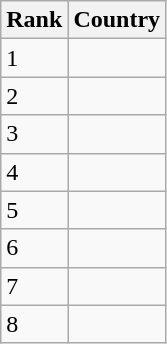<table class="wikitable">
<tr>
<th>Rank</th>
<th>Country</th>
</tr>
<tr>
<td>1</td>
<td></td>
</tr>
<tr>
<td>2</td>
<td></td>
</tr>
<tr>
<td>3</td>
<td></td>
</tr>
<tr>
<td>4</td>
<td></td>
</tr>
<tr>
<td>5</td>
<td></td>
</tr>
<tr>
<td>6</td>
<td></td>
</tr>
<tr>
<td>7</td>
<td></td>
</tr>
<tr>
<td>8</td>
<td></td>
</tr>
</table>
